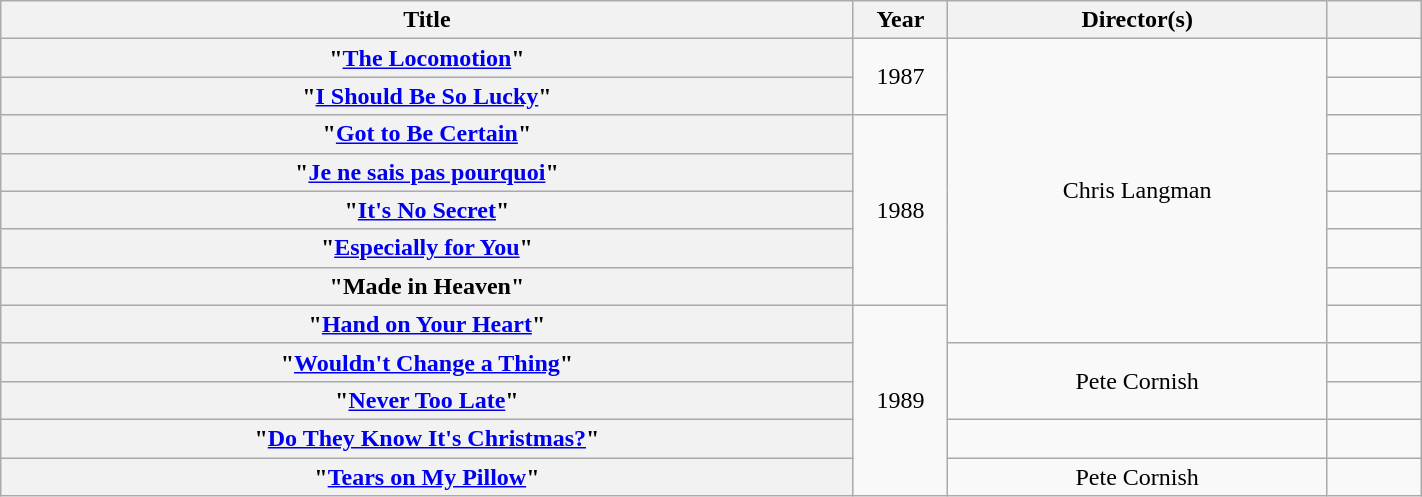<table class="wikitable plainrowheaders" style="text-align:center;" width="75%">
<tr>
<th style="width:45%;">Title</th>
<th style="width:5%;">Year</th>
<th style="width:20%;">Director(s)</th>
<th style="width:5%;"></th>
</tr>
<tr>
<th scope=row>"<a href='#'>The Locomotion</a>"</th>
<td rowspan=2>1987</td>
<td rowspan=8>Chris Langman</td>
<td></td>
</tr>
<tr>
<th scope=row>"<a href='#'>I Should Be So Lucky</a>"</th>
<td></td>
</tr>
<tr>
<th scope=row>"<a href='#'>Got to Be Certain</a>"</th>
<td rowspan=5>1988</td>
<td></td>
</tr>
<tr>
<th scope=row>"<a href='#'>Je ne sais pas pourquoi</a>"</th>
<td></td>
</tr>
<tr>
<th scope=row>"<a href='#'>It's No Secret</a>"</th>
<td></td>
</tr>
<tr>
<th scope=row>"<a href='#'>Especially for You</a>"<br></th>
<td></td>
</tr>
<tr>
<th scope=row>"Made in Heaven"</th>
<td></td>
</tr>
<tr>
<th scope=row>"<a href='#'>Hand on Your Heart</a>"</th>
<td rowspan=5>1989</td>
<td></td>
</tr>
<tr>
<th scope=row>"<a href='#'>Wouldn't Change a Thing</a>"</th>
<td rowspan=2>Pete Cornish</td>
<td></td>
</tr>
<tr>
<th scope=row>"<a href='#'>Never Too Late</a>"</th>
<td></td>
</tr>
<tr>
<th scope=row>"<a href='#'>Do They Know It's Christmas?</a>"<br></th>
<td></td>
<td></td>
</tr>
<tr>
<th scope=row>"<a href='#'>Tears on My Pillow</a>"</th>
<td>Pete Cornish</td>
<td></td>
</tr>
</table>
